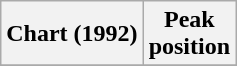<table class="wikitable">
<tr>
<th>Chart (1992)</th>
<th>Peak<br>position</th>
</tr>
<tr>
</tr>
</table>
